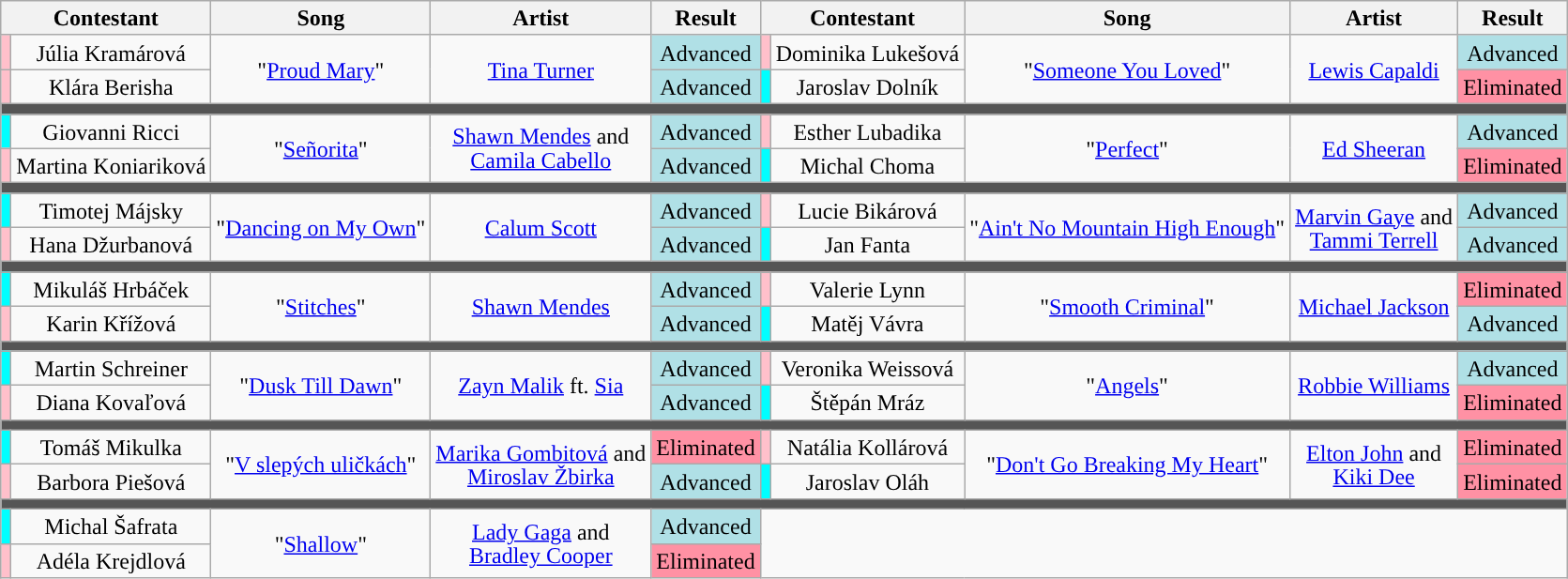<table class="wikitable sortable" style="text-align:center; line-height:17px; width:80%; white-space:nowrap">
<tr>
<th style="width:10%" colspan="2">Contestant</th>
<th style="width:10%">Song</th>
<th style="width:10%">Artist</th>
<th style="width:10%">Result</th>
<th style="width:10%" colspan="2">Contestant</th>
<th style="width:10%">Song</th>
<th style="width:10%">Artist</th>
<th style="width:10%">Result</th>
</tr>
<tr>
<th style="background:pink;"></th>
<td>Júlia Kramárová</td>
<td rowspan="2">"<a href='#'>Proud Mary</a>"</td>
<td rowspan="2"><a href='#'>Tina Turner</a></td>
<td style="background:#B0E0E6;">Advanced</td>
<th style="background:pink;"></th>
<td>Dominika Lukešová</td>
<td rowspan="2">"<a href='#'>Someone You Loved</a>"</td>
<td rowspan="2"><a href='#'>Lewis Capaldi</a></td>
<td style="background:#B0E0E6;">Advanced</td>
</tr>
<tr>
<th style="background:pink;"></th>
<td>Klára Berisha</td>
<td style="background:#B0E0E6;">Advanced</td>
<th style="background:cyan;"></th>
<td>Jaroslav Dolník</td>
<td style="background:#FF91A4;">Eliminated</td>
</tr>
<tr>
<td colspan=10 style="background:#555555;"></td>
</tr>
<tr>
<th style="background:cyan;"></th>
<td>Giovanni Ricci</td>
<td rowspan="2">"<a href='#'>Señorita</a>"</td>
<td rowspan="2"><a href='#'>Shawn Mendes</a> and<br> <a href='#'>Camila Cabello</a></td>
<td style="background:#B0E0E6;">Advanced</td>
<th style="background:pink;"></th>
<td>Esther Lubadika</td>
<td rowspan="2">"<a href='#'>Perfect</a>"</td>
<td rowspan="2"><a href='#'>Ed Sheeran</a></td>
<td style="background:#B0E0E6;">Advanced</td>
</tr>
<tr>
<th style="background:pink;"></th>
<td>Martina Koniariková</td>
<td style="background:#B0E0E6;">Advanced</td>
<th style="background:cyan;"></th>
<td>Michal Choma</td>
<td style="background:#FF91A4;">Eliminated</td>
</tr>
<tr>
<td colspan=10 style="background:#555555;"></td>
</tr>
<tr>
<th style="background:cyan;"></th>
<td>Timotej Májsky</td>
<td rowspan="2">"<a href='#'>Dancing on My Own</a>"</td>
<td rowspan="2"><a href='#'>Calum Scott</a></td>
<td style="background:#B0E0E6;">Advanced</td>
<th style="background:pink;"></th>
<td>Lucie Bikárová</td>
<td rowspan="2">"<a href='#'>Ain't No Mountain High Enough</a>"</td>
<td rowspan="2"><a href='#'>Marvin Gaye</a> and<br> <a href='#'>Tammi Terrell</a></td>
<td style="background:#B0E0E6;">Advanced</td>
</tr>
<tr>
<th style="background:pink;"></th>
<td>Hana Džurbanová</td>
<td style="background:#B0E0E6;">Advanced</td>
<th style="background:cyan;"></th>
<td>Jan Fanta</td>
<td style="background:#B0E0E6;">Advanced</td>
</tr>
<tr>
<td colspan=10 style="background:#555555;"></td>
</tr>
<tr>
<th style="background:cyan;"></th>
<td>Mikuláš Hrbáček</td>
<td rowspan="2">"<a href='#'>Stitches</a>"</td>
<td rowspan="2"><a href='#'>Shawn Mendes</a></td>
<td style="background:#B0E0E6;">Advanced</td>
<th style="background:pink;"></th>
<td>Valerie Lynn</td>
<td rowspan="2">"<a href='#'>Smooth Criminal</a>"</td>
<td rowspan="2"><a href='#'>Michael Jackson</a></td>
<td style="background:#FF91A4;">Eliminated</td>
</tr>
<tr>
<th style="background:pink;"></th>
<td>Karin Křížová</td>
<td style="background:#B0E0E6;">Advanced</td>
<th style="background:cyan;"></th>
<td>Matěj Vávra</td>
<td style="background:#B0E0E6;">Advanced</td>
</tr>
<tr>
<td colspan=10 style="background:#555555;"></td>
</tr>
<tr>
<th style="background:cyan;"></th>
<td>Martin Schreiner</td>
<td rowspan="2">"<a href='#'>Dusk Till Dawn</a>"</td>
<td rowspan="2"><a href='#'>Zayn Malik</a> ft. <a href='#'>Sia</a></td>
<td style="background:#B0E0E6;">Advanced</td>
<th style="background:pink;"></th>
<td>Veronika Weissová</td>
<td rowspan="2">"<a href='#'>Angels</a>"</td>
<td rowspan="2"><a href='#'>Robbie Williams</a></td>
<td style="background:#B0E0E6;">Advanced</td>
</tr>
<tr>
<th style="background:pink;"></th>
<td>Diana Kovaľová</td>
<td style="background:#B0E0E6;">Advanced</td>
<th style="background:cyan;"></th>
<td>Štěpán Mráz</td>
<td style="background:#FF91A4;">Eliminated</td>
</tr>
<tr>
<td colspan=10 style="background:#555555;"></td>
</tr>
<tr>
<th style="background:cyan;"></th>
<td>Tomáš Mikulka</td>
<td rowspan="2">"<a href='#'>V slepých uličkách</a>"</td>
<td rowspan="2"><a href='#'>Marika Gombitová</a> and<br> <a href='#'>Miroslav Žbirka</a></td>
<td style="background:#FF91A4;">Eliminated</td>
<th style="background:pink;"></th>
<td>Natália Kollárová</td>
<td rowspan="2">"<a href='#'>Don't Go Breaking My Heart</a>"</td>
<td rowspan="2"><a href='#'>Elton John</a> and<br> <a href='#'>Kiki Dee</a></td>
<td style="background:#FF91A4;">Eliminated</td>
</tr>
<tr>
<th style="background:pink;"></th>
<td>Barbora Piešová</td>
<td style="background:#B0E0E6;">Advanced</td>
<th style="background:cyan;"></th>
<td>Jaroslav Oláh</td>
<td style="background:#FF91A4;">Eliminated</td>
</tr>
<tr>
<td colspan=10 style="background:#555555;"></td>
</tr>
<tr>
<th style="background:cyan;"></th>
<td>Michal Šafrata</td>
<td rowspan="2">"<a href='#'>Shallow</a>"</td>
<td rowspan="2"><a href='#'>Lady Gaga</a> and<br> <a href='#'>Bradley Cooper</a></td>
<td style="background:#B0E0E6;">Advanced</td>
</tr>
<tr>
<th style="background:pink;"></th>
<td>Adéla Krejdlová</td>
<td style="background:#FF91A4;">Eliminated</td>
</tr>
</table>
